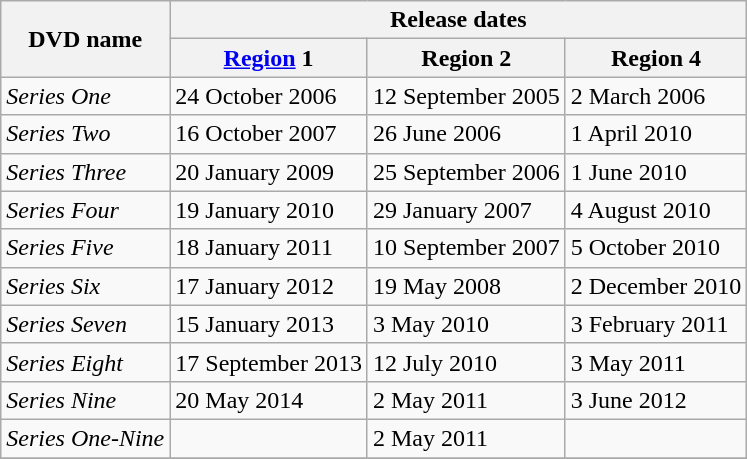<table class="wikitable">
<tr>
<th rowspan="2">DVD name</th>
<th colspan="3">Release dates</th>
</tr>
<tr>
<th><a href='#'>Region</a> 1</th>
<th>Region 2</th>
<th>Region 4</th>
</tr>
<tr>
<td><em>Series One</em></td>
<td>24 October 2006</td>
<td>12 September 2005</td>
<td>2 March 2006</td>
</tr>
<tr>
<td><em>Series Two</em></td>
<td>16 October 2007</td>
<td>26 June 2006</td>
<td>1 April 2010</td>
</tr>
<tr>
<td><em>Series Three</em></td>
<td>20 January 2009</td>
<td>25 September 2006</td>
<td>1 June 2010</td>
</tr>
<tr>
<td><em>Series Four</em></td>
<td>19 January 2010</td>
<td>29 January 2007</td>
<td>4 August 2010</td>
</tr>
<tr>
<td><em>Series Five</em></td>
<td>18 January 2011</td>
<td>10 September 2007</td>
<td>5 October 2010</td>
</tr>
<tr>
<td><em>Series Six</em></td>
<td>17 January 2012</td>
<td>19 May 2008</td>
<td>2 December 2010</td>
</tr>
<tr>
<td><em>Series Seven</em></td>
<td>15 January 2013</td>
<td>3 May 2010</td>
<td>3 February 2011</td>
</tr>
<tr>
<td><em>Series Eight</em></td>
<td>17 September 2013</td>
<td>12 July 2010</td>
<td>3 May 2011</td>
</tr>
<tr>
<td><em>Series Nine</em></td>
<td>20 May 2014</td>
<td>2 May 2011</td>
<td>3 June 2012</td>
</tr>
<tr>
<td><em>Series One-Nine</em></td>
<td></td>
<td>2 May 2011</td>
<td></td>
</tr>
<tr>
</tr>
</table>
